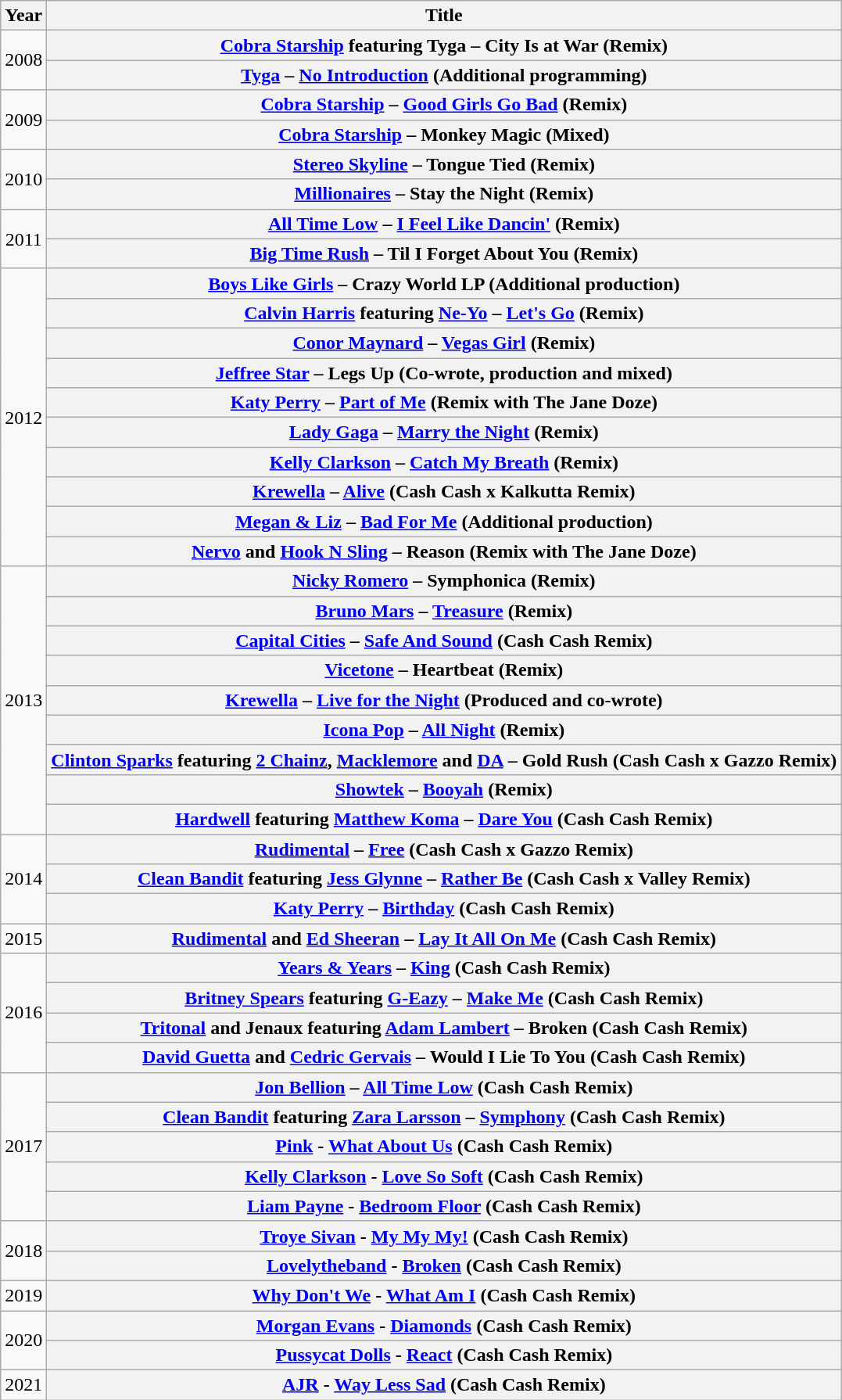<table class="wikitable plainrowheaders" style="text-align:center;">
<tr>
<th scope="col">Year</th>
<th scope="col">Title</th>
</tr>
<tr>
<td rowspan="2">2008</td>
<th scope="row"><a href='#'>Cobra Starship</a> featuring Tyga – City Is at War (Remix)</th>
</tr>
<tr>
<th scope="row"><a href='#'>Tyga</a> – <a href='#'>No Introduction</a> (Additional programming)</th>
</tr>
<tr>
<td rowspan="2">2009</td>
<th scope="row"><a href='#'>Cobra Starship</a> – <a href='#'>Good Girls Go Bad</a> (Remix)</th>
</tr>
<tr>
<th scope="row"><a href='#'>Cobra Starship</a> – Monkey Magic (Mixed)</th>
</tr>
<tr>
<td rowspan="2">2010</td>
<th scope="row"><a href='#'>Stereo Skyline</a> – Tongue Tied (Remix)</th>
</tr>
<tr>
<th scope="row"><a href='#'>Millionaires</a> – Stay the Night (Remix)</th>
</tr>
<tr>
<td rowspan="2">2011</td>
<th scope="row"><a href='#'>All Time Low</a> – <a href='#'>I Feel Like Dancin'</a> (Remix)</th>
</tr>
<tr>
<th scope="row"><a href='#'>Big Time Rush</a> – Til I Forget About You (Remix)</th>
</tr>
<tr>
<td rowspan="10">2012</td>
<th scope="row"><a href='#'>Boys Like Girls</a> – Crazy World LP (Additional production)</th>
</tr>
<tr>
<th scope="row"><a href='#'>Calvin Harris</a> featuring <a href='#'>Ne-Yo</a> – <a href='#'>Let's Go</a> (Remix)</th>
</tr>
<tr>
<th scope="row"><a href='#'>Conor Maynard</a> – <a href='#'>Vegas Girl</a> (Remix)</th>
</tr>
<tr>
<th scope="row"><a href='#'>Jeffree Star</a> – Legs Up (Co-wrote, production and mixed)</th>
</tr>
<tr>
<th scope="row"><a href='#'>Katy Perry</a> – <a href='#'>Part of Me</a> (Remix with The Jane Doze)</th>
</tr>
<tr>
<th scope="row"><a href='#'>Lady Gaga</a> – <a href='#'>Marry the Night</a> (Remix)</th>
</tr>
<tr>
<th scope="row"><a href='#'>Kelly Clarkson</a> – <a href='#'>Catch My Breath</a> (Remix)</th>
</tr>
<tr>
<th scope="row"><a href='#'>Krewella</a> – <a href='#'>Alive</a> (Cash Cash x Kalkutta Remix)</th>
</tr>
<tr>
<th scope="row"><a href='#'>Megan & Liz</a> – <a href='#'>Bad For Me</a> (Additional production)</th>
</tr>
<tr>
<th scope="row"><a href='#'>Nervo</a> and <a href='#'>Hook N Sling</a> – Reason (Remix with The Jane Doze)</th>
</tr>
<tr>
<td rowspan="9">2013</td>
<th scope="row"><a href='#'>Nicky Romero</a> – Symphonica (Remix)</th>
</tr>
<tr>
<th scope="row"><a href='#'>Bruno Mars</a> – <a href='#'>Treasure</a> (Remix)</th>
</tr>
<tr>
<th scope="row"><a href='#'>Capital Cities</a> – <a href='#'>Safe And Sound</a> (Cash Cash Remix)</th>
</tr>
<tr>
<th scope="row"><a href='#'>Vicetone</a> – Heartbeat (Remix)</th>
</tr>
<tr>
<th scope="row"><a href='#'>Krewella</a> – <a href='#'>Live for the Night</a> (Produced and co-wrote)</th>
</tr>
<tr>
<th scope="row"><a href='#'>Icona Pop</a> – <a href='#'>All Night</a> (Remix)</th>
</tr>
<tr>
<th scope="row"><a href='#'>Clinton Sparks</a> featuring <a href='#'>2 Chainz</a>, <a href='#'>Macklemore</a> and <a href='#'>DA</a> – Gold Rush (Cash Cash x Gazzo Remix)</th>
</tr>
<tr>
<th scope="row"><a href='#'>Showtek</a> – <a href='#'>Booyah</a> (Remix)</th>
</tr>
<tr>
<th scope="row"><a href='#'>Hardwell</a> featuring <a href='#'>Matthew Koma</a> – <a href='#'>Dare You</a> (Cash Cash Remix)</th>
</tr>
<tr>
<td rowspan="3">2014</td>
<th scope="row"><a href='#'>Rudimental</a> – <a href='#'>Free</a> (Cash Cash x Gazzo Remix)</th>
</tr>
<tr>
<th scope="row"><a href='#'>Clean Bandit</a> featuring <a href='#'>Jess Glynne</a> – <a href='#'>Rather Be</a> (Cash Cash x Valley Remix)</th>
</tr>
<tr>
<th scope="row"><a href='#'>Katy Perry</a> – <a href='#'>Birthday</a> (Cash Cash Remix)</th>
</tr>
<tr>
<td rowspan="1">2015</td>
<th scope="row"><a href='#'>Rudimental</a> and <a href='#'>Ed Sheeran</a> – <a href='#'>Lay It All On Me</a> (Cash Cash Remix)</th>
</tr>
<tr>
<td rowspan="4">2016</td>
<th scope="row"><a href='#'>Years & Years</a> – <a href='#'>King</a> (Cash Cash Remix)</th>
</tr>
<tr>
<th scope="row"><a href='#'>Britney Spears</a> featuring <a href='#'>G-Eazy</a> – <a href='#'>Make Me</a> (Cash Cash Remix)</th>
</tr>
<tr>
<th scope="row"><a href='#'>Tritonal</a> and Jenaux featuring <a href='#'>Adam Lambert</a> – Broken (Cash Cash Remix)</th>
</tr>
<tr>
<th scope="row"><a href='#'>David Guetta</a> and <a href='#'>Cedric Gervais</a> – Would I Lie To You (Cash Cash Remix)</th>
</tr>
<tr>
<td rowspan="5">2017</td>
<th scope="row"><a href='#'>Jon Bellion</a> – <a href='#'>All Time Low</a> (Cash Cash Remix)</th>
</tr>
<tr>
<th scope="row"><a href='#'>Clean Bandit</a> featuring <a href='#'>Zara Larsson</a> – <a href='#'>Symphony</a> (Cash Cash Remix)</th>
</tr>
<tr>
<th scope="row"><a href='#'>Pink</a> - <a href='#'>What About Us</a> (Cash Cash Remix)</th>
</tr>
<tr>
<th scope="row"><a href='#'>Kelly Clarkson</a> - <a href='#'>Love So Soft</a> (Cash Cash Remix)</th>
</tr>
<tr>
<th scope="row"><a href='#'>Liam Payne</a> - <a href='#'>Bedroom Floor</a> (Cash Cash Remix)</th>
</tr>
<tr>
<td rowspan="2">2018</td>
<th scope="row"><a href='#'>Troye Sivan</a> - <a href='#'>My My My!</a> (Cash Cash Remix)</th>
</tr>
<tr>
<th scope="row"><a href='#'>Lovelytheband</a> - <a href='#'>Broken</a> (Cash Cash Remix)</th>
</tr>
<tr>
<td>2019</td>
<th scope="row"><a href='#'>Why Don't We</a> - <a href='#'>What Am I</a> (Cash Cash Remix)</th>
</tr>
<tr>
<td rowspan="2">2020</td>
<th scope="row"><a href='#'>Morgan Evans</a> - <a href='#'>Diamonds</a> (Cash Cash Remix)</th>
</tr>
<tr>
<th scope="row"><a href='#'>Pussycat Dolls</a> - <a href='#'>React</a> (Cash Cash Remix)</th>
</tr>
<tr>
<td>2021</td>
<th scope="row"><a href='#'>AJR</a> - <a href='#'>Way Less Sad</a> (Cash Cash Remix)</th>
</tr>
</table>
